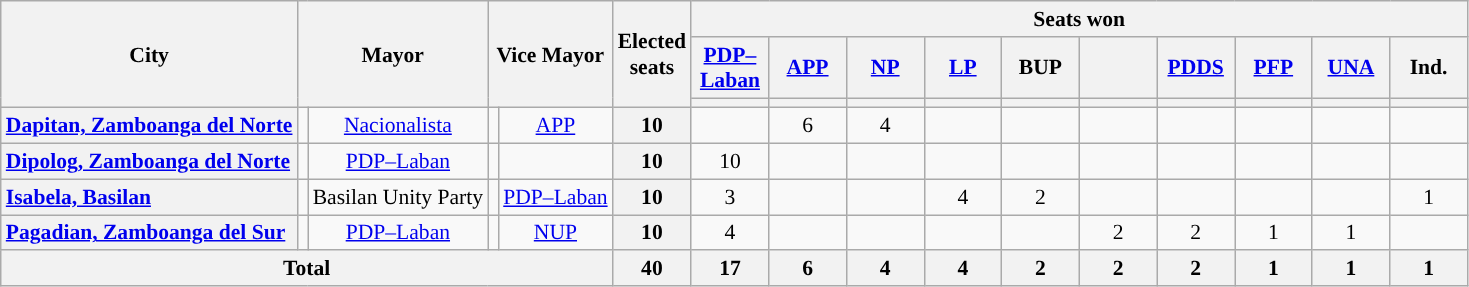<table class="wikitable" style="text-align:center; font-size: 0.9em;">
<tr>
<th rowspan="3">City</th>
<th colspan="2" rowspan="3" style="width:60px;">Mayor</th>
<th colspan="2" rowspan="3" style="width:60px;">Vice Mayor</th>
<th rowspan="3">Elected<br>seats</th>
<th colspan="10">Seats won</th>
</tr>
<tr>
<th class="unsortable" style="width:45px;"><a href='#'>PDP–Laban</a></th>
<th class="unsortable" style="width:45px;"><a href='#'>APP</a></th>
<th class="unsortable" style="width:45px;"><a href='#'>NP</a></th>
<th class="unsortable" style="width:45px;"><a href='#'>LP</a></th>
<th class="unsortable" style="width:45px;">BUP</th>
<th class="unsortable" style="width:45px;"></th>
<th class="unsortable" style="width:45px;"><a href='#'>PDDS</a></th>
<th class="unsortable" style="width:45px;"><a href='#'>PFP</a></th>
<th class="unsortable" style="width:45px;"><a href='#'>UNA</a></th>
<th class="unsortable" style="width:45px;">Ind.</th>
</tr>
<tr>
<th style="color:inherit;background:"></th>
<th style="color:inherit;background:"></th>
<th style="color:inherit;background:"></th>
<th style="color:inherit;background:"></th>
<th style="color:inherit;background:"></th>
<th style="color:inherit;background:"></th>
<th style="color:inherit;background:"></th>
<th style="color:inherit;background:"></th>
<th style="color:inherit;background:"></th>
<th style="color:inherit;background:"></th>
</tr>
<tr>
<th style="text-align: left;"><a href='#'>Dapitan, Zamboanga del Norte</a></th>
<td style="color:inherit;background:"></td>
<td><a href='#'>Nacionalista</a></td>
<td style="color:inherit;background:"></td>
<td><a href='#'>APP</a></td>
<th>10</th>
<td></td>
<td>6</td>
<td>4</td>
<td></td>
<td></td>
<td></td>
<td></td>
<td></td>
<td></td>
<td></td>
</tr>
<tr>
<th style="text-align: left;"><a href='#'>Dipolog, Zamboanga del Norte</a></th>
<td style="color:inherit;background:"></td>
<td><a href='#'>PDP–Laban</a></td>
<td style="color:inherit;background:"></td>
<td></td>
<th>10</th>
<td>10</td>
<td></td>
<td></td>
<td></td>
<td></td>
<td></td>
<td></td>
<td></td>
<td></td>
<td></td>
</tr>
<tr>
<th style="text-align: left;"><a href='#'>Isabela, Basilan</a></th>
<td style="color:inherit;background:"></td>
<td>Basilan Unity Party</td>
<td style="color:inherit;background:"></td>
<td><a href='#'>PDP–Laban</a></td>
<th>10</th>
<td>3</td>
<td></td>
<td></td>
<td>4</td>
<td>2</td>
<td></td>
<td></td>
<td></td>
<td></td>
<td>1</td>
</tr>
<tr>
<th style="text-align: left;"><a href='#'>Pagadian, Zamboanga del Sur</a></th>
<td style="color:inherit;background:"></td>
<td><a href='#'>PDP–Laban</a></td>
<td style="color:inherit;background:"></td>
<td><a href='#'>NUP</a></td>
<th>10</th>
<td>4</td>
<td></td>
<td></td>
<td></td>
<td></td>
<td>2</td>
<td>2</td>
<td>1</td>
<td>1</td>
<td></td>
</tr>
<tr>
<th colspan="5">Total</th>
<th>40</th>
<th>17</th>
<th>6</th>
<th>4</th>
<th>4</th>
<th>2</th>
<th>2</th>
<th>2</th>
<th>1</th>
<th>1</th>
<th>1</th>
</tr>
</table>
